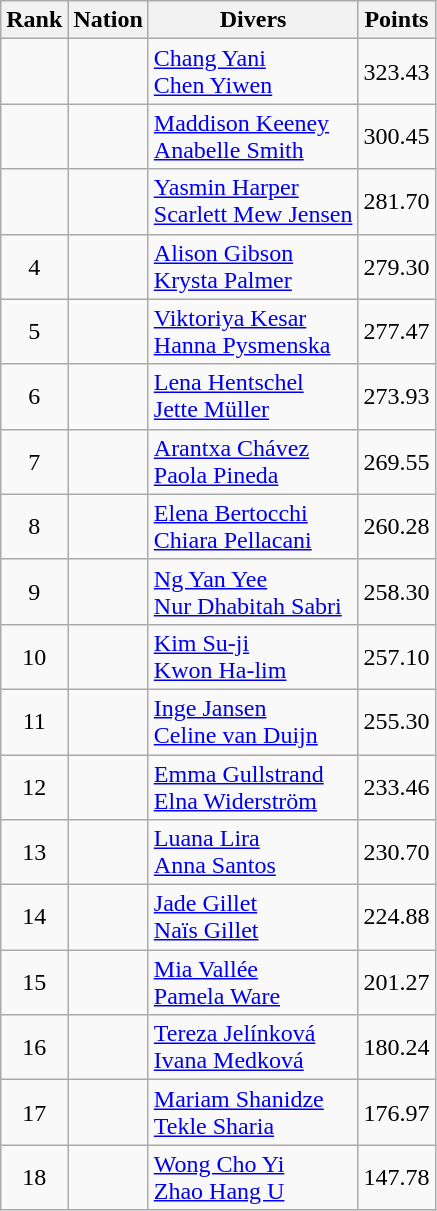<table class="wikitable sortable" style="text-align:center">
<tr>
<th>Rank</th>
<th>Nation</th>
<th>Divers</th>
<th>Points</th>
</tr>
<tr>
<td></td>
<td align=left></td>
<td align=left><a href='#'>Chang Yani</a><br><a href='#'>Chen Yiwen</a></td>
<td>323.43</td>
</tr>
<tr>
<td></td>
<td align=left></td>
<td align=left><a href='#'>Maddison Keeney</a><br><a href='#'>Anabelle Smith</a></td>
<td>300.45</td>
</tr>
<tr>
<td></td>
<td align=left></td>
<td align=left><a href='#'>Yasmin Harper</a><br><a href='#'>Scarlett Mew Jensen</a></td>
<td>281.70</td>
</tr>
<tr>
<td>4</td>
<td align=left></td>
<td align=left><a href='#'>Alison Gibson</a><br><a href='#'>Krysta Palmer</a></td>
<td>279.30</td>
</tr>
<tr>
<td>5</td>
<td align=left></td>
<td align=left><a href='#'>Viktoriya Kesar</a><br><a href='#'>Hanna Pysmenska</a></td>
<td>277.47</td>
</tr>
<tr>
<td>6</td>
<td align=left></td>
<td align=left><a href='#'>Lena Hentschel</a><br><a href='#'>Jette Müller</a></td>
<td>273.93</td>
</tr>
<tr>
<td>7</td>
<td align=left></td>
<td align=left><a href='#'>Arantxa Chávez</a><br><a href='#'>Paola Pineda</a></td>
<td>269.55</td>
</tr>
<tr>
<td>8</td>
<td align=left></td>
<td align=left><a href='#'>Elena Bertocchi</a><br><a href='#'>Chiara Pellacani</a></td>
<td>260.28</td>
</tr>
<tr>
<td>9</td>
<td align=left></td>
<td align=left><a href='#'>Ng Yan Yee</a><br><a href='#'>Nur Dhabitah Sabri</a></td>
<td>258.30</td>
</tr>
<tr>
<td>10</td>
<td align=left></td>
<td align=left><a href='#'>Kim Su-ji</a><br><a href='#'>Kwon Ha-lim</a></td>
<td>257.10</td>
</tr>
<tr>
<td>11</td>
<td align=left></td>
<td align=left><a href='#'>Inge Jansen</a><br><a href='#'>Celine van Duijn</a></td>
<td>255.30</td>
</tr>
<tr>
<td>12</td>
<td align=left></td>
<td align=left><a href='#'>Emma Gullstrand</a><br><a href='#'>Elna Widerström</a></td>
<td>233.46</td>
</tr>
<tr>
<td>13</td>
<td align=left></td>
<td align=left><a href='#'>Luana Lira</a><br><a href='#'>Anna Santos</a></td>
<td>230.70</td>
</tr>
<tr>
<td>14</td>
<td align=left></td>
<td align=left><a href='#'>Jade Gillet</a><br><a href='#'>Naïs Gillet</a></td>
<td>224.88</td>
</tr>
<tr>
<td>15</td>
<td align=left></td>
<td align=left><a href='#'>Mia Vallée</a><br><a href='#'>Pamela Ware</a></td>
<td>201.27</td>
</tr>
<tr>
<td>16</td>
<td align=left></td>
<td align=left><a href='#'>Tereza Jelínková</a><br><a href='#'>Ivana Medková</a></td>
<td>180.24</td>
</tr>
<tr>
<td>17</td>
<td align=left></td>
<td align=left><a href='#'>Mariam Shanidze</a><br><a href='#'>Tekle Sharia</a></td>
<td>176.97</td>
</tr>
<tr>
<td>18</td>
<td align=left></td>
<td align=left><a href='#'>Wong Cho Yi</a><br><a href='#'>Zhao Hang U</a></td>
<td>147.78</td>
</tr>
</table>
